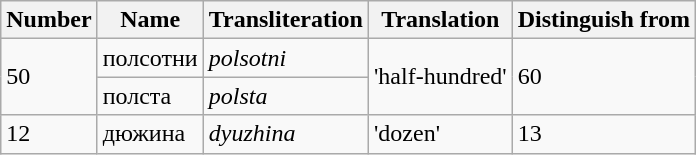<table class="wikitable">
<tr>
<th>Number</th>
<th>Name</th>
<th>Transliteration</th>
<th>Translation</th>
<th>Distinguish from</th>
</tr>
<tr>
<td rowspan="2">50</td>
<td>полсотни</td>
<td><em>polsotni</em></td>
<td rowspan="2">'half-hundred'</td>
<td rowspan="2">60</td>
</tr>
<tr>
<td>полста</td>
<td><em>polsta</em></td>
</tr>
<tr>
<td>12</td>
<td>дюжина</td>
<td><em>dyuzhina</em></td>
<td>'dozen'</td>
<td>13</td>
</tr>
</table>
